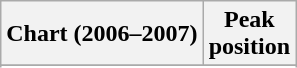<table class="wikitable sortable">
<tr>
<th align="center">Chart (2006–2007)</th>
<th align="center">Peak<br>position</th>
</tr>
<tr>
</tr>
<tr>
</tr>
<tr>
</tr>
<tr>
</tr>
<tr>
</tr>
<tr>
</tr>
<tr>
</tr>
<tr>
</tr>
<tr>
</tr>
</table>
